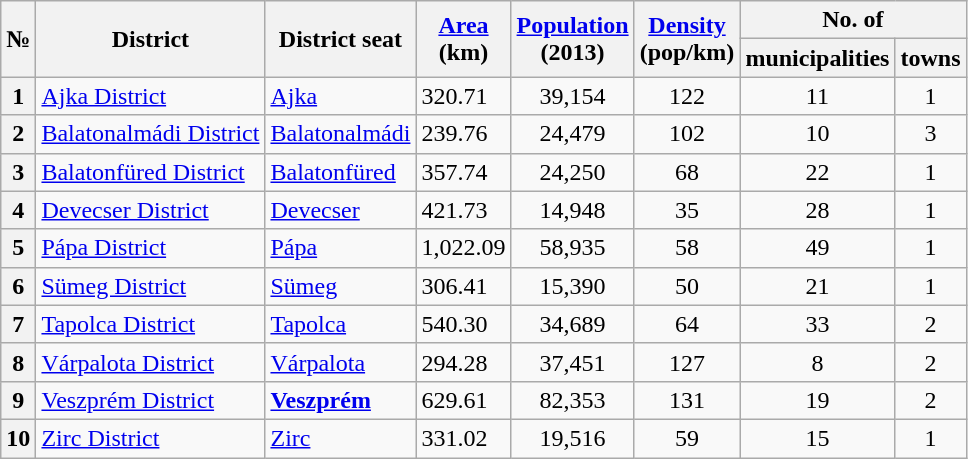<table class="wikitable sortable">
<tr>
<th rowspan=2>№</th>
<th rowspan=2>District</th>
<th rowspan=2>District seat</th>
<th rowspan=2><a href='#'>Area</a><br>(km)</th>
<th rowspan=2><a href='#'>Population</a><br>(2013)</th>
<th rowspan=2><a href='#'>Density</a><br>(pop/km)</th>
<th colspan=2>No. of</th>
</tr>
<tr>
<th>municipalities</th>
<th>towns</th>
</tr>
<tr>
<th>1</th>
<td><a href='#'>Ajka District</a></td>
<td><a href='#'>Ajka</a></td>
<td>320.71</td>
<td align="center">39,154</td>
<td align="center">122</td>
<td align="center">11</td>
<td align="center">1</td>
</tr>
<tr>
<th>2</th>
<td><a href='#'>Balatonalmádi District</a></td>
<td><a href='#'>Balatonalmádi</a></td>
<td>239.76</td>
<td align="center">24,479</td>
<td align="center">102</td>
<td align="center">10</td>
<td align="center">3</td>
</tr>
<tr>
<th>3</th>
<td><a href='#'>Balatonfüred District</a></td>
<td><a href='#'>Balatonfüred</a></td>
<td>357.74</td>
<td align="center">24,250</td>
<td align="center">68</td>
<td align="center">22</td>
<td align="center">1</td>
</tr>
<tr>
<th>4</th>
<td><a href='#'>Devecser District</a></td>
<td><a href='#'>Devecser</a></td>
<td>421.73</td>
<td align="center">14,948</td>
<td align="center">35</td>
<td align="center">28</td>
<td align="center">1</td>
</tr>
<tr>
<th>5</th>
<td><a href='#'>Pápa District</a></td>
<td><a href='#'>Pápa</a></td>
<td>1,022.09</td>
<td align="center">58,935</td>
<td align="center">58</td>
<td align="center">49</td>
<td align="center">1</td>
</tr>
<tr>
<th>6</th>
<td><a href='#'>Sümeg District</a></td>
<td><a href='#'>Sümeg</a></td>
<td>306.41</td>
<td align="center">15,390</td>
<td align="center">50</td>
<td align="center">21</td>
<td align="center">1</td>
</tr>
<tr>
<th>7</th>
<td><a href='#'>Tapolca District</a></td>
<td><a href='#'>Tapolca</a></td>
<td>540.30</td>
<td align="center">34,689</td>
<td align="center">64</td>
<td align="center">33</td>
<td align="center">2</td>
</tr>
<tr>
<th>8</th>
<td><a href='#'>Várpalota District</a></td>
<td><a href='#'>Várpalota</a></td>
<td>294.28</td>
<td align="center">37,451</td>
<td align="center">127</td>
<td align="center">8</td>
<td align="center">2</td>
</tr>
<tr>
<th>9</th>
<td><a href='#'>Veszprém District</a></td>
<td><strong><a href='#'>Veszprém</a></strong></td>
<td>629.61</td>
<td align="center">82,353</td>
<td align="center">131</td>
<td align="center">19</td>
<td align="center">2</td>
</tr>
<tr>
<th>10</th>
<td><a href='#'>Zirc District</a></td>
<td><a href='#'>Zirc</a></td>
<td>331.02</td>
<td align="center">19,516</td>
<td align="center">59</td>
<td align="center">15</td>
<td align="center">1</td>
</tr>
</table>
